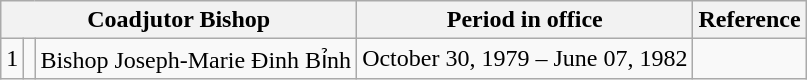<table class="wikitable">
<tr>
<th colspan="3">Coadjutor Bishop</th>
<th>Period in office</th>
<th>Reference</th>
</tr>
<tr>
<td>1</td>
<td></td>
<td>Bishop Joseph-Marie Ðinh Bỉnh</td>
<td>October 30, 1979 – June 07, 1982</td>
<td></td>
</tr>
</table>
